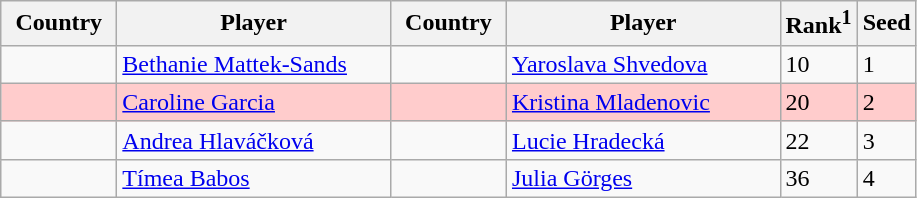<table class="sortable wikitable">
<tr>
<th width="70">Country</th>
<th width="175">Player</th>
<th width="70">Country</th>
<th width="175">Player</th>
<th>Rank<sup>1</sup></th>
<th>Seed</th>
</tr>
<tr>
<td></td>
<td><a href='#'>Bethanie Mattek-Sands</a></td>
<td></td>
<td><a href='#'>Yaroslava Shvedova</a></td>
<td>10</td>
<td>1</td>
</tr>
<tr style="background:#fcc;">
<td></td>
<td><a href='#'>Caroline Garcia</a></td>
<td></td>
<td><a href='#'>Kristina Mladenovic</a></td>
<td>20</td>
<td>2</td>
</tr>
<tr>
<td></td>
<td><a href='#'>Andrea Hlaváčková</a></td>
<td></td>
<td><a href='#'>Lucie Hradecká</a></td>
<td>22</td>
<td>3</td>
</tr>
<tr>
<td></td>
<td><a href='#'>Tímea Babos</a></td>
<td></td>
<td><a href='#'>Julia Görges</a></td>
<td>36</td>
<td>4</td>
</tr>
</table>
